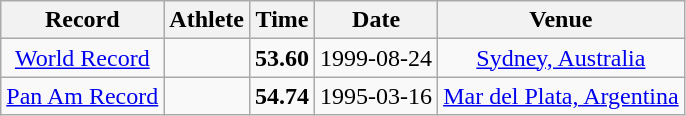<table class="wikitable" style="text-align:center;">
<tr>
<th>Record</th>
<th>Athlete</th>
<th>Time</th>
<th>Date</th>
<th>Venue</th>
</tr>
<tr>
<td><a href='#'>World Record</a></td>
<td></td>
<td><strong>53.60</strong></td>
<td>1999-08-24</td>
<td> <a href='#'>Sydney, Australia</a></td>
</tr>
<tr>
<td><a href='#'>Pan Am Record</a></td>
<td></td>
<td><strong>54.74</strong></td>
<td>1995-03-16</td>
<td> <a href='#'>Mar del Plata, Argentina</a></td>
</tr>
</table>
